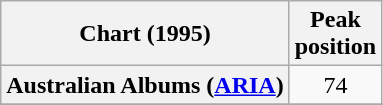<table class="wikitable sortable plainrowheaders" style="text-align:center">
<tr>
<th scope="col">Chart (1995)</th>
<th scope="col">Peak<br>position</th>
</tr>
<tr>
<th scope="row">Australian Albums (<a href='#'>ARIA</a>)</th>
<td>74</td>
</tr>
<tr>
</tr>
<tr>
</tr>
<tr>
</tr>
<tr>
</tr>
<tr>
</tr>
<tr>
</tr>
</table>
